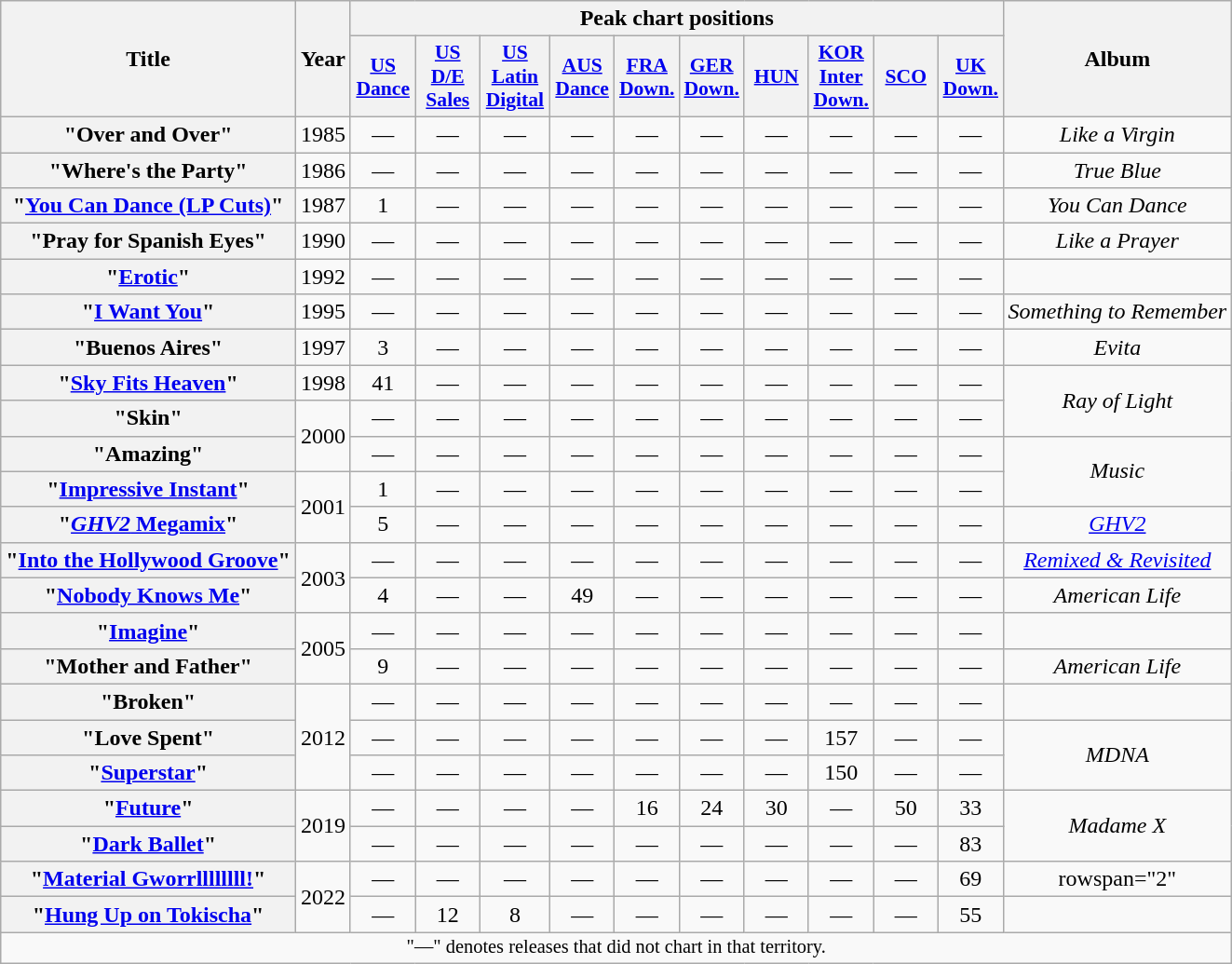<table class="wikitable plainrowheaders" style="text-align:center;">
<tr>
<th scope="col" rowspan="2">Title</th>
<th scope="col" rowspan="2">Year</th>
<th scope="col" colspan="10">Peak chart positions</th>
<th scope="col" rowspan="2">Album</th>
</tr>
<tr>
<th scope="col" style="width:2.75em; font-size:90%;"><a href='#'>US<br>Dance</a><br></th>
<th scope="col" style="width:2.75em; font-size:90%;"><a href='#'>US<br>D/E<br>Sales</a><br></th>
<th scope="col" style="width:3em;font-size:90%;"><a href='#'>US<br>Latin<br>Digital</a><br></th>
<th scope="col" style="width:2.75em; font-size:90%;"><a href='#'>AUS<br>Dance</a><br></th>
<th scope="col" style="width:2.75em; font-size:90%;"><a href='#'>FRA<br>Down.</a><br></th>
<th scope="col" style="width:2.75em; font-size:90%;"><a href='#'>GER<br>Down.</a><br></th>
<th scope="col" style="width:2.75em; font-size:90%;"><a href='#'>HUN</a><br></th>
<th scope="col" style="width:2.75em; font-size:90%;"><a href='#'>KOR<br>Inter<br>Down.</a><br></th>
<th scope="col" style="width:2.75em; font-size:90%;"><a href='#'>SCO</a><br></th>
<th scope="col" style="width:2.75em; font-size:90%;"><a href='#'>UK<br>Down.</a><br></th>
</tr>
<tr>
<th scope="row">"Over and Over"</th>
<td>1985</td>
<td>—</td>
<td>—</td>
<td>—</td>
<td>—</td>
<td>—</td>
<td>—</td>
<td>—</td>
<td>—</td>
<td>—</td>
<td>—</td>
<td><em>Like a Virgin</em></td>
</tr>
<tr>
<th scope="row">"Where's the Party"</th>
<td>1986</td>
<td>—</td>
<td>—</td>
<td>—</td>
<td>—</td>
<td>—</td>
<td>—</td>
<td>—</td>
<td>—</td>
<td>—</td>
<td>—</td>
<td><em>True Blue</em></td>
</tr>
<tr>
<th scope="row">"<a href='#'>You Can Dance (LP Cuts)</a>"</th>
<td>1987</td>
<td>1</td>
<td>—</td>
<td>—</td>
<td>—</td>
<td>—</td>
<td>—</td>
<td>—</td>
<td>—</td>
<td>—</td>
<td>—</td>
<td><em>You Can Dance</em></td>
</tr>
<tr>
<th scope="row">"Pray for Spanish Eyes"</th>
<td>1990</td>
<td>—</td>
<td>—</td>
<td>—</td>
<td>—</td>
<td>—</td>
<td>—</td>
<td>—</td>
<td>—</td>
<td>—</td>
<td>—</td>
<td><em>Like a Prayer</em></td>
</tr>
<tr>
<th scope="row">"<a href='#'>Erotic</a>"</th>
<td>1992</td>
<td>—</td>
<td>—</td>
<td>—</td>
<td>—</td>
<td>—</td>
<td>—</td>
<td>—</td>
<td>—</td>
<td>—</td>
<td>—</td>
<td></td>
</tr>
<tr>
<th scope="row">"<a href='#'>I Want You</a>"<br></th>
<td>1995</td>
<td>—</td>
<td>—</td>
<td>—</td>
<td>—</td>
<td>—</td>
<td>—</td>
<td>—</td>
<td>—</td>
<td>—</td>
<td>—</td>
<td><em>Something to Remember</em></td>
</tr>
<tr>
<th scope="row">"Buenos Aires" </th>
<td>1997</td>
<td>3</td>
<td>—</td>
<td>—</td>
<td>—</td>
<td>—</td>
<td>—</td>
<td>—</td>
<td>—</td>
<td>—</td>
<td>—</td>
<td><em>Evita</em></td>
</tr>
<tr>
<th scope="row">"<a href='#'>Sky Fits Heaven</a>"</th>
<td>1998</td>
<td>41</td>
<td>—</td>
<td>—</td>
<td>—</td>
<td>—</td>
<td>—</td>
<td>—</td>
<td>—</td>
<td>—</td>
<td>—</td>
<td rowspan=2><em>Ray of Light</em></td>
</tr>
<tr>
<th scope="row">"Skin"</th>
<td rowspan=2>2000</td>
<td>—</td>
<td>—</td>
<td>—</td>
<td>—</td>
<td>—</td>
<td>—</td>
<td>—</td>
<td>—</td>
<td>—</td>
<td>—</td>
</tr>
<tr>
<th scope="row">"Amazing"</th>
<td>—</td>
<td>—</td>
<td>—</td>
<td>—</td>
<td>—</td>
<td>—</td>
<td>—</td>
<td>—</td>
<td>—</td>
<td>—</td>
<td rowspan=2><em>Music</em></td>
</tr>
<tr>
<th scope="row">"<a href='#'>Impressive Instant</a>"</th>
<td rowspan=2>2001</td>
<td>1</td>
<td>—</td>
<td>—</td>
<td>—</td>
<td>—</td>
<td>—</td>
<td>—</td>
<td>—</td>
<td>—</td>
<td>—</td>
</tr>
<tr>
<th scope="row">"<a href='#'><em>GHV2</em> Megamix</a>"</th>
<td>5</td>
<td>—</td>
<td>—</td>
<td>—</td>
<td>—</td>
<td>—</td>
<td>—</td>
<td>—</td>
<td>—</td>
<td>—</td>
<td><em><a href='#'>GHV2</a></em></td>
</tr>
<tr>
<th scope="row">"<a href='#'>Into the Hollywood Groove</a>"<br></th>
<td rowspan=2>2003</td>
<td>—</td>
<td>—</td>
<td>—</td>
<td>—</td>
<td>—</td>
<td>—</td>
<td>—</td>
<td>—</td>
<td>—</td>
<td>—</td>
<td><em><a href='#'>Remixed & Revisited</a></em></td>
</tr>
<tr>
<th scope="row">"<a href='#'>Nobody Knows Me</a>"</th>
<td>4</td>
<td>—</td>
<td>—</td>
<td>49</td>
<td>—</td>
<td>—</td>
<td>—</td>
<td>—</td>
<td>—</td>
<td>—</td>
<td><em>American Life</em></td>
</tr>
<tr>
<th scope="row">"<a href='#'>Imagine</a>" </th>
<td rowspan=2>2005</td>
<td>—</td>
<td>—</td>
<td>—</td>
<td>—</td>
<td>—</td>
<td>—</td>
<td>—</td>
<td>—</td>
<td>—</td>
<td>—</td>
<td></td>
</tr>
<tr>
<th scope="row">"Mother and Father"</th>
<td>9</td>
<td>—</td>
<td>—</td>
<td>—</td>
<td>—</td>
<td>—</td>
<td>—</td>
<td>—</td>
<td>—</td>
<td>—</td>
<td><em>American Life</em></td>
</tr>
<tr>
<th scope="row">"Broken"</th>
<td rowspan=3>2012</td>
<td>—</td>
<td>—</td>
<td>—</td>
<td>—</td>
<td>—</td>
<td>—</td>
<td>—</td>
<td>—</td>
<td>—</td>
<td>—</td>
<td></td>
</tr>
<tr>
<th scope="row">"Love Spent"</th>
<td>—</td>
<td>—</td>
<td>—</td>
<td>—</td>
<td>—</td>
<td>—</td>
<td>—</td>
<td>157</td>
<td>—</td>
<td>—</td>
<td rowspan=2><em>MDNA</em></td>
</tr>
<tr>
<th scope="row">"<a href='#'>Superstar</a>"</th>
<td>—</td>
<td>—</td>
<td>—</td>
<td>—</td>
<td>—</td>
<td>—</td>
<td>—</td>
<td>150</td>
<td>—</td>
<td>—</td>
</tr>
<tr>
<th scope="row">"<a href='#'>Future</a>"<br></th>
<td rowspan=2>2019</td>
<td>—</td>
<td>—</td>
<td>—</td>
<td>—</td>
<td>16</td>
<td>24</td>
<td>30</td>
<td>—</td>
<td>50</td>
<td>33</td>
<td rowspan=2><em>Madame X</em></td>
</tr>
<tr>
<th scope="row">"<a href='#'>Dark Ballet</a>"</th>
<td>—</td>
<td>—</td>
<td>—</td>
<td>—</td>
<td>—</td>
<td>—</td>
<td>—</td>
<td>—</td>
<td>—</td>
<td>83</td>
</tr>
<tr>
<th scope="row">"<a href='#'>Material Gworrllllllll!</a>"<br></th>
<td rowspan="2">2022</td>
<td>—</td>
<td>—</td>
<td>—</td>
<td>—</td>
<td>—</td>
<td>—</td>
<td>—</td>
<td>—</td>
<td>—</td>
<td>69</td>
<td>rowspan="2" </td>
</tr>
<tr>
<th scope="row">"<a href='#'>Hung Up on Tokischa</a>"<br></th>
<td>—</td>
<td>12</td>
<td>8</td>
<td>—</td>
<td>—</td>
<td>—</td>
<td>—</td>
<td>—</td>
<td>—</td>
<td>55</td>
</tr>
<tr>
<td align="center" colspan="16" style="font-size:85%">"—" denotes releases that did not chart in that territory.</td>
</tr>
</table>
